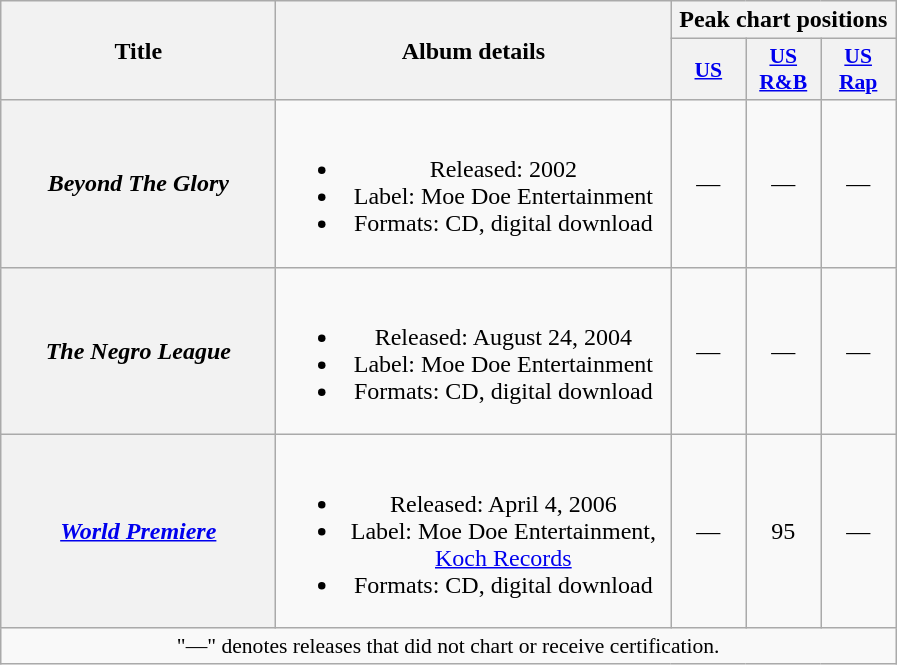<table class="wikitable plainrowheaders" style="text-align:center;">
<tr>
<th scope="col" rowspan="2" style="width:11em;">Title</th>
<th scope="col" rowspan="2" style="width:16em;">Album details</th>
<th scope="col" colspan="3">Peak chart positions</th>
</tr>
<tr>
<th scope="col" style="width:3em;font-size:90%;"><a href='#'>US</a></th>
<th scope="col" style="width:3em;font-size:90%;"><a href='#'>US<br>R&B</a></th>
<th scope="col" style="width:3em;font-size:90%;"><a href='#'>US<br>Rap</a></th>
</tr>
<tr>
<th scope="row"><em>Beyond The Glory</em> </th>
<td><br><ul><li>Released: 2002</li><li>Label: Moe Doe Entertainment</li><li>Formats: CD, digital download</li></ul></td>
<td>—</td>
<td>—</td>
<td>—</td>
</tr>
<tr>
<th scope="row"><em>The Negro League</em> </th>
<td><br><ul><li>Released: August 24, 2004</li><li>Label: Moe Doe Entertainment</li><li>Formats: CD, digital download</li></ul></td>
<td>—</td>
<td>—</td>
<td>—</td>
</tr>
<tr>
<th scope="row"><em><a href='#'>World Premiere</a></em> </th>
<td><br><ul><li>Released: April 4, 2006</li><li>Label: Moe Doe Entertainment, <a href='#'>Koch Records</a></li><li>Formats: CD, digital download</li></ul></td>
<td>—</td>
<td>95</td>
<td>—</td>
</tr>
<tr>
<td colspan="14" style="font-size:90%">"—" denotes releases that did not chart or receive certification.</td>
</tr>
</table>
